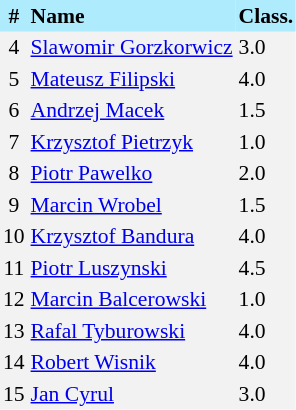<table border=0 cellpadding=2 cellspacing=0  |- bgcolor=#F2F2F2 style="text-align:center; font-size:90%;">
<tr bgcolor=#ADEBFD>
<th>#</th>
<th align=left>Name</th>
<th align=left>Class.</th>
</tr>
<tr>
<td>4</td>
<td align=left><a href='#'>Slawomir Gorzkorwicz</a></td>
<td align=left>3.0</td>
</tr>
<tr>
<td>5</td>
<td align=left><a href='#'>Mateusz Filipski</a></td>
<td align=left>4.0</td>
</tr>
<tr>
<td>6</td>
<td align=left><a href='#'>Andrzej Macek</a></td>
<td align=left>1.5</td>
</tr>
<tr>
<td>7</td>
<td align=left><a href='#'>Krzysztof Pietrzyk</a></td>
<td align=left>1.0</td>
</tr>
<tr>
<td>8</td>
<td align=left><a href='#'>Piotr Pawelko</a></td>
<td align=left>2.0</td>
</tr>
<tr>
<td>9</td>
<td align=left><a href='#'>Marcin Wrobel</a></td>
<td align=left>1.5</td>
</tr>
<tr>
<td>10</td>
<td align=left><a href='#'>Krzysztof Bandura</a></td>
<td align=left>4.0</td>
</tr>
<tr>
<td>11</td>
<td align=left><a href='#'>Piotr Luszynski</a></td>
<td align=left>4.5</td>
</tr>
<tr>
<td>12</td>
<td align=left><a href='#'>Marcin Balcerowski</a></td>
<td align=left>1.0</td>
</tr>
<tr>
<td>13</td>
<td align=left><a href='#'>Rafal Tyburowski</a></td>
<td align=left>4.0</td>
</tr>
<tr>
<td>14</td>
<td align=left><a href='#'>Robert Wisnik</a></td>
<td align=left>4.0</td>
</tr>
<tr>
<td>15</td>
<td align=left><a href='#'>Jan Cyrul</a></td>
<td align=left>3.0</td>
</tr>
</table>
